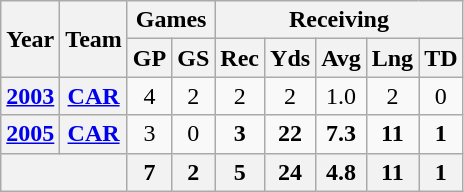<table class="wikitable" style="text-align:center">
<tr>
<th rowspan="2">Year</th>
<th rowspan="2">Team</th>
<th colspan="2">Games</th>
<th colspan="5">Receiving</th>
</tr>
<tr>
<th>GP</th>
<th>GS</th>
<th>Rec</th>
<th>Yds</th>
<th>Avg</th>
<th>Lng</th>
<th>TD</th>
</tr>
<tr>
<th><a href='#'>2003</a></th>
<th><a href='#'>CAR</a></th>
<td>4</td>
<td>2</td>
<td>2</td>
<td>2</td>
<td>1.0</td>
<td>2</td>
<td>0</td>
</tr>
<tr>
<th><a href='#'>2005</a></th>
<th><a href='#'>CAR</a></th>
<td>3</td>
<td>0</td>
<td><strong>3</strong></td>
<td><strong>22</strong></td>
<td><strong>7.3</strong></td>
<td><strong>11</strong></td>
<td><strong>1</strong></td>
</tr>
<tr>
<th colspan="2"></th>
<th>7</th>
<th>2</th>
<th>5</th>
<th>24</th>
<th>4.8</th>
<th>11</th>
<th>1</th>
</tr>
</table>
